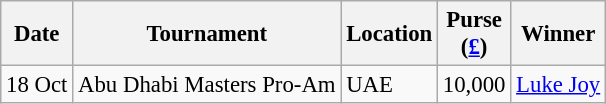<table class="wikitable" style="font-size:95%">
<tr>
<th>Date</th>
<th>Tournament</th>
<th>Location</th>
<th>Purse<br>(<a href='#'>£</a>)</th>
<th>Winner</th>
</tr>
<tr>
<td>18 Oct</td>
<td>Abu Dhabi Masters Pro-Am</td>
<td>UAE</td>
<td align=right>10,000</td>
<td> <a href='#'>Luke Joy</a></td>
</tr>
</table>
